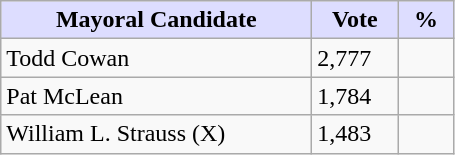<table class="wikitable">
<tr>
<th style="background:#ddf; width:200px;">Mayoral Candidate </th>
<th style="background:#ddf; width:50px;">Vote</th>
<th style="background:#ddf; width:30px;">%</th>
</tr>
<tr>
<td>Todd Cowan</td>
<td>2,777</td>
<td></td>
</tr>
<tr>
<td>Pat McLean</td>
<td>1,784</td>
<td></td>
</tr>
<tr>
<td>William L. Strauss (X)</td>
<td>1,483</td>
<td></td>
</tr>
</table>
